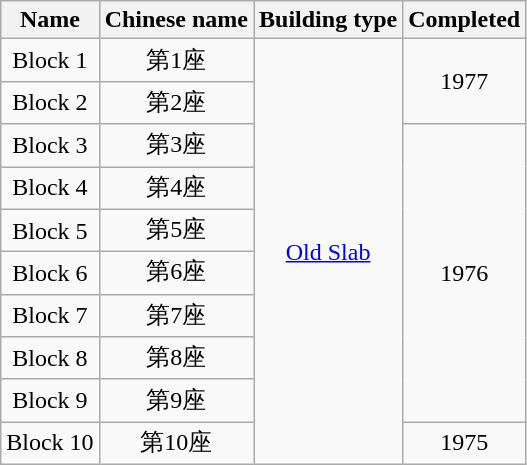<table class="wikitable" style="text-align: center">
<tr>
<th>Name</th>
<th>Chinese name</th>
<th>Building type</th>
<th>Completed</th>
</tr>
<tr>
<td>Block 1</td>
<td>第1座</td>
<td rowspan="10"><a href='#'>Old Slab</a></td>
<td rowspan="2">1977</td>
</tr>
<tr>
<td>Block 2</td>
<td>第2座</td>
</tr>
<tr>
<td>Block 3</td>
<td>第3座</td>
<td rowspan="7">1976</td>
</tr>
<tr>
<td>Block 4</td>
<td>第4座</td>
</tr>
<tr>
<td>Block 5</td>
<td>第5座</td>
</tr>
<tr>
<td>Block 6</td>
<td>第6座</td>
</tr>
<tr>
<td>Block 7</td>
<td>第7座</td>
</tr>
<tr>
<td>Block 8</td>
<td>第8座</td>
</tr>
<tr>
<td>Block 9</td>
<td>第9座</td>
</tr>
<tr>
<td>Block 10</td>
<td>第10座</td>
<td>1975</td>
</tr>
</table>
